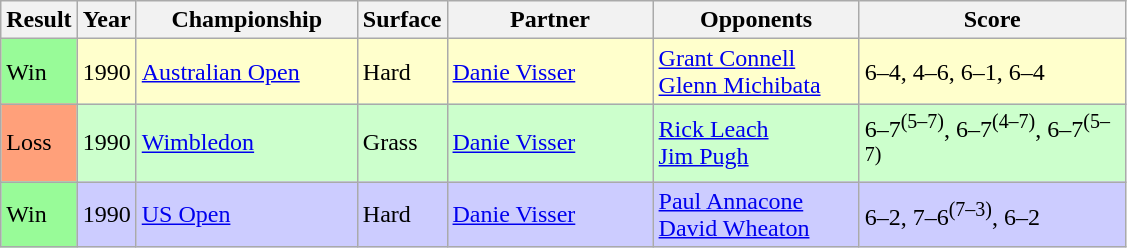<table class="sortable wikitable">
<tr>
<th style="width:40px">Result</th>
<th style="width:30px">Year</th>
<th style="width:140px">Championship</th>
<th style="width:50px">Surface</th>
<th style="width:130px">Partner</th>
<th style="width:130px">Opponents</th>
<th style="width:170px"  class="unsortable">Score</th>
</tr>
<tr style="background:#ffffcc;">
<td style="background:#98fb98;">Win</td>
<td>1990</td>
<td><a href='#'>Australian Open</a></td>
<td>Hard</td>
<td> <a href='#'>Danie Visser</a></td>
<td> <a href='#'>Grant Connell</a><br> <a href='#'>Glenn Michibata</a></td>
<td>6–4, 4–6, 6–1, 6–4</td>
</tr>
<tr style="background:#ccffcc;">
<td style="background:#ffa07a;">Loss</td>
<td>1990</td>
<td><a href='#'>Wimbledon</a></td>
<td>Grass</td>
<td> <a href='#'>Danie Visser</a></td>
<td> <a href='#'>Rick Leach</a><br> <a href='#'>Jim Pugh</a></td>
<td>6–7<sup>(5–7)</sup>, 6–7<sup>(4–7)</sup>, 6–7<sup>(5–7)</sup></td>
</tr>
<tr style="background:#ccccff;">
<td style="background:#98fb98;">Win</td>
<td>1990</td>
<td><a href='#'>US Open</a></td>
<td>Hard</td>
<td> <a href='#'>Danie Visser</a></td>
<td> <a href='#'>Paul Annacone</a><br> <a href='#'>David Wheaton</a></td>
<td>6–2, 7–6<sup>(7–3)</sup>, 6–2</td>
</tr>
</table>
